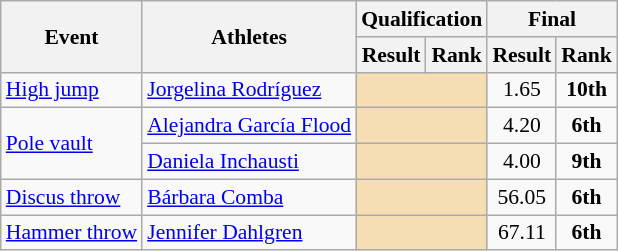<table class="wikitable" border="1" style="font-size:90%">
<tr>
<th rowspan=2>Event</th>
<th rowspan=2>Athletes</th>
<th colspan=2>Qualification</th>
<th colspan=2>Final</th>
</tr>
<tr>
<th>Result</th>
<th>Rank</th>
<th>Result</th>
<th>Rank</th>
</tr>
<tr>
<td rowspan=1><a href='#'>High jump</a></td>
<td><a href='#'>Jorgelina Rodríguez</a></td>
<td bgcolor=wheat colspan="2"></td>
<td align=center>1.65</td>
<td align=center><strong>10th</strong></td>
</tr>
<tr>
<td rowspan=2><a href='#'>Pole vault</a></td>
<td><a href='#'>Alejandra García Flood</a></td>
<td bgcolor=wheat colspan="2"></td>
<td align=center>4.20</td>
<td align=center><strong>6th</strong></td>
</tr>
<tr>
<td><a href='#'>Daniela Inchausti</a></td>
<td bgcolor=wheat colspan="2"></td>
<td align=center>4.00</td>
<td align=center><strong>9th</strong></td>
</tr>
<tr>
<td><a href='#'>Discus throw</a></td>
<td><a href='#'>Bárbara Comba</a></td>
<td bgcolor=wheat colspan="2"></td>
<td align=center>56.05</td>
<td align=center><strong>6th</strong></td>
</tr>
<tr>
<td><a href='#'>Hammer throw</a></td>
<td><a href='#'>Jennifer Dahlgren</a></td>
<td bgcolor=wheat colspan="2"></td>
<td align=center>67.11</td>
<td align=center><strong>6th</strong></td>
</tr>
</table>
